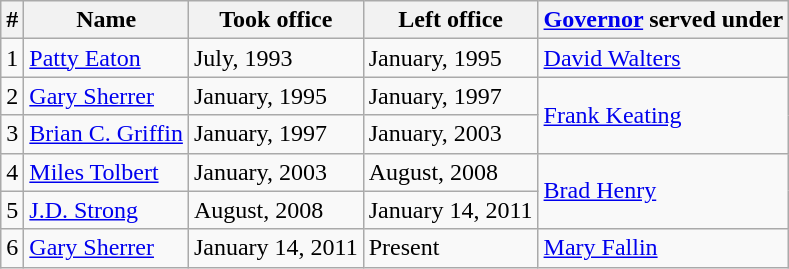<table class="wikitable">
<tr>
<th>#</th>
<th>Name</th>
<th>Took office</th>
<th>Left office</th>
<th><a href='#'>Governor</a> served under</th>
</tr>
<tr>
<td>1</td>
<td><a href='#'>Patty Eaton</a></td>
<td>July, 1993</td>
<td>January, 1995</td>
<td><a href='#'>David Walters</a></td>
</tr>
<tr>
<td>2</td>
<td><a href='#'>Gary Sherrer</a></td>
<td>January, 1995</td>
<td>January, 1997</td>
<td rowspan=2 ><a href='#'>Frank Keating</a></td>
</tr>
<tr>
<td>3</td>
<td><a href='#'>Brian C. Griffin</a></td>
<td>January, 1997</td>
<td>January, 2003</td>
</tr>
<tr>
<td>4</td>
<td><a href='#'>Miles Tolbert</a></td>
<td>January, 2003</td>
<td>August, 2008</td>
<td rowspan=2 ><a href='#'>Brad Henry</a></td>
</tr>
<tr>
<td>5</td>
<td><a href='#'>J.D. Strong</a></td>
<td>August, 2008</td>
<td>January 14, 2011</td>
</tr>
<tr>
<td>6</td>
<td><a href='#'>Gary Sherrer</a></td>
<td>January 14, 2011</td>
<td>Present</td>
<td><a href='#'>Mary Fallin</a></td>
</tr>
</table>
